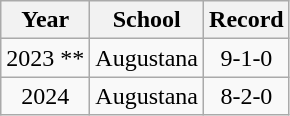<table class="wikitable" style="text-align:center">
<tr>
<th>Year</th>
<th>School</th>
<th>Record</th>
</tr>
<tr>
<td>2023 **</td>
<td>Augustana</td>
<td>9-1-0</td>
</tr>
<tr>
<td>2024</td>
<td>Augustana</td>
<td>8-2-0</td>
</tr>
</table>
